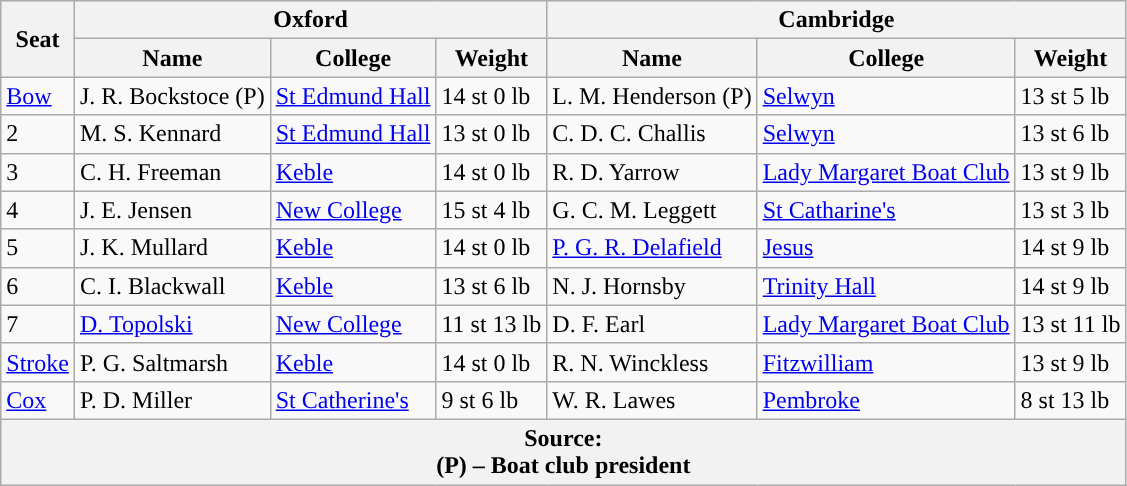<table class="wikitable">
<tr>
<th rowspan="2" scope="col">Seat</th>
<th colspan="3" scope="col">Oxford <br> </th>
<th colspan="3" scope="col">Cambridge <br> </th>
</tr>
<tr>
<th>Name</th>
<th>College</th>
<th>Weight</th>
<th>Name</th>
<th>College</th>
<th>Weight</th>
</tr>
<tr>
<td><a href='#'>Bow</a></td>
<td>J. R. Bockstoce (P)</td>
<td><a href='#'>St Edmund Hall</a></td>
<td>14 st 0 lb</td>
<td>L. M. Henderson (P)</td>
<td><a href='#'>Selwyn</a></td>
<td>13 st 5 lb</td>
</tr>
<tr>
<td>2</td>
<td>M. S. Kennard</td>
<td><a href='#'>St Edmund Hall</a></td>
<td>13 st 0 lb</td>
<td>C. D. C. Challis</td>
<td><a href='#'>Selwyn</a></td>
<td>13 st 6 lb</td>
</tr>
<tr>
<td>3</td>
<td>C. H. Freeman</td>
<td><a href='#'>Keble</a></td>
<td>14 st 0 lb</td>
<td>R. D. Yarrow</td>
<td><a href='#'>Lady Margaret Boat Club</a></td>
<td>13 st 9 lb</td>
</tr>
<tr>
<td>4</td>
<td>J. E. Jensen</td>
<td><a href='#'>New College</a></td>
<td>15 st 4 lb</td>
<td>G. C. M. Leggett</td>
<td><a href='#'>St Catharine's</a></td>
<td>13 st 3 lb</td>
</tr>
<tr>
<td>5</td>
<td>J. K. Mullard</td>
<td><a href='#'>Keble</a></td>
<td>14 st 0 lb</td>
<td><a href='#'>P. G. R. Delafield</a></td>
<td><a href='#'>Jesus</a></td>
<td>14 st 9 lb</td>
</tr>
<tr>
<td>6</td>
<td>C. I. Blackwall</td>
<td><a href='#'>Keble</a></td>
<td>13 st 6 lb</td>
<td>N. J. Hornsby</td>
<td><a href='#'>Trinity Hall</a></td>
<td>14 st 9 lb</td>
</tr>
<tr>
<td>7</td>
<td><a href='#'>D. Topolski</a></td>
<td><a href='#'>New College</a></td>
<td>11 st 13 lb</td>
<td>D. F. Earl</td>
<td><a href='#'>Lady Margaret Boat Club</a></td>
<td>13 st 11 lb</td>
</tr>
<tr>
<td><a href='#'>Stroke</a></td>
<td>P. G. Saltmarsh</td>
<td><a href='#'>Keble</a></td>
<td>14 st 0 lb</td>
<td>R. N. Winckless</td>
<td><a href='#'>Fitzwilliam</a></td>
<td>13 st 9 lb</td>
</tr>
<tr>
<td><a href='#'>Cox</a></td>
<td>P. D. Miller</td>
<td><a href='#'>St Catherine's</a></td>
<td>9 st 6 lb</td>
<td>W. R. Lawes</td>
<td><a href='#'>Pembroke</a></td>
<td>8 st 13 lb</td>
</tr>
<tr>
<th colspan="7">Source:<br>(P) – Boat club president</th>
</tr>
</table>
